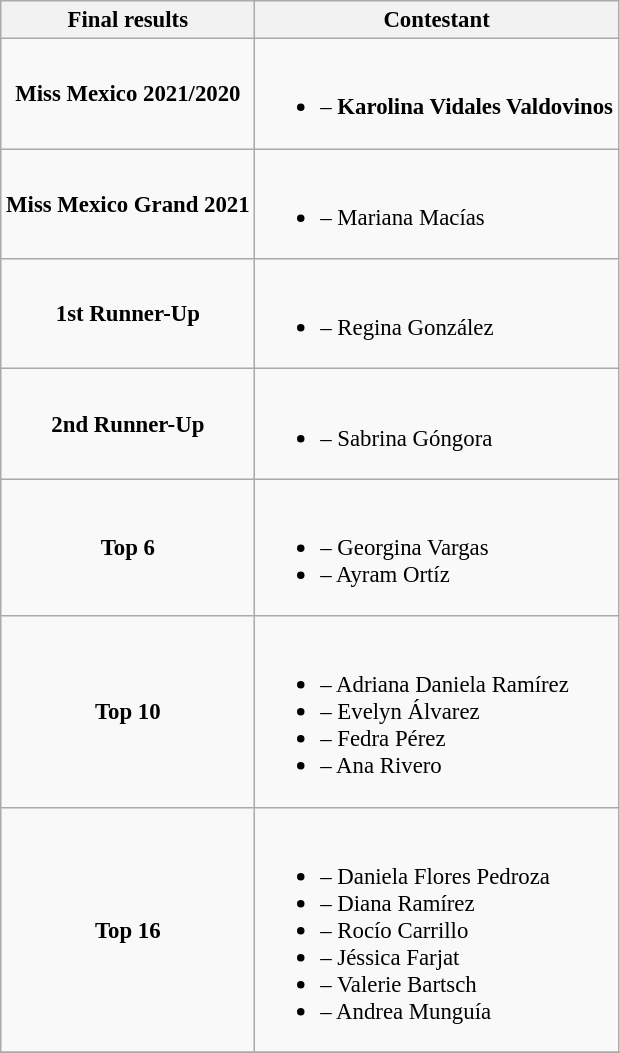<table class="wikitable sortable" style="font-size: 95%;">
<tr>
<th>Final results</th>
<th>Contestant</th>
</tr>
<tr>
<td style="text-align:center;"><strong>Miss Mexico 2021/2020</strong></td>
<td><br><ul><li><strong></strong> – <strong>Karolina Vidales Valdovinos</strong></li></ul></td>
</tr>
<tr>
<td style="text-align:center;"><strong>Miss Mexico Grand 2021</strong></td>
<td><br><ul><li><strong></strong> – Mariana Macías</li></ul></td>
</tr>
<tr>
<td style="text-align:center;"><strong>1st Runner-Up</strong></td>
<td><br><ul><li><strong></strong> – Regina González</li></ul></td>
</tr>
<tr>
<td style="text-align:center;"><strong>2nd Runner-Up</strong></td>
<td><br><ul><li><strong></strong> – Sabrina Góngora</li></ul></td>
</tr>
<tr>
<td style="text-align:center;"><strong>Top 6</strong></td>
<td><br><ul><li><strong></strong> – Georgina Vargas</li><li><strong></strong> – Ayram Ortíz</li></ul></td>
</tr>
<tr>
<td style="text-align:center;"><strong>Top 10</strong></td>
<td><br><ul><li><strong></strong> – Adriana Daniela Ramírez</li><li><strong></strong> – Evelyn Álvarez</li><li><strong></strong> – Fedra Pérez</li><li><strong></strong> – Ana Rivero</li></ul></td>
</tr>
<tr>
<td style="text-align:center;"><strong>Top 16</strong></td>
<td><br><ul><li><strong></strong> – Daniela Flores Pedroza</li><li><strong></strong> – Diana Ramírez</li><li><strong></strong> – Rocío Carrillo</li><li><strong></strong> – Jéssica Farjat</li><li><strong></strong> – Valerie Bartsch</li><li><strong></strong> – Andrea Munguía</li></ul></td>
</tr>
<tr>
</tr>
</table>
